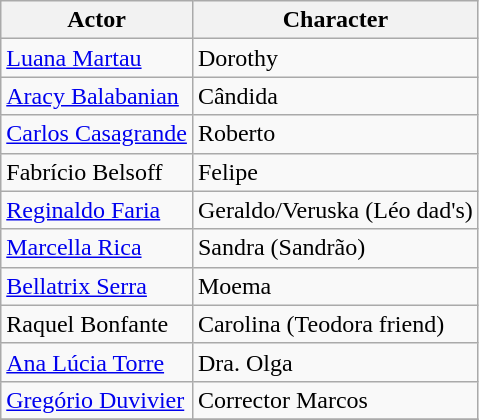<table class="wikitable sortable">
<tr>
<th>Actor</th>
<th>Character</th>
</tr>
<tr>
<td><a href='#'>Luana Martau</a></td>
<td>Dorothy</td>
</tr>
<tr>
<td><a href='#'>Aracy Balabanian</a></td>
<td>Cândida</td>
</tr>
<tr>
<td><a href='#'>Carlos Casagrande</a></td>
<td>Roberto</td>
</tr>
<tr>
<td>Fabrício Belsoff</td>
<td>Felipe</td>
</tr>
<tr>
<td><a href='#'>Reginaldo Faria</a></td>
<td>Geraldo/Veruska (Léo dad's)</td>
</tr>
<tr>
<td><a href='#'>Marcella Rica</a></td>
<td>Sandra (Sandrão)</td>
</tr>
<tr>
<td><a href='#'>Bellatrix Serra</a></td>
<td>Moema</td>
</tr>
<tr>
<td>Raquel Bonfante</td>
<td>Carolina (Teodora friend)</td>
</tr>
<tr>
<td><a href='#'>Ana Lúcia Torre</a></td>
<td>Dra. Olga</td>
</tr>
<tr>
<td><a href='#'>Gregório Duvivier</a></td>
<td>Corrector Marcos</td>
</tr>
<tr>
</tr>
</table>
